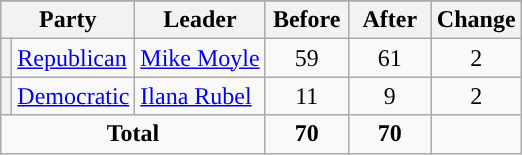<table class="wikitable" style="text-align:center;">
<tr>
</tr>
<tr>
<th colspan="2">Party</th>
<th>Leader</th>
<th style="width:3em">Before</th>
<th style="width:3em">After</th>
<th style="width:3em">Change</th>
</tr>
<tr>
<th style="background-color:"></th>
<td style="text-align:left;"><a href='#'>Republican</a></td>
<td style="text-align:left;"><a href='#'>Mike Moyle</a></td>
<td>59</td>
<td>61</td>
<td> 2</td>
</tr>
<tr>
<th style="background-color:"></th>
<td style="text-align:left;"><a href='#'>Democratic</a></td>
<td style="text-align:left;"><a href='#'>Ilana Rubel</a></td>
<td>11</td>
<td>9</td>
<td> 2</td>
</tr>
<tr>
<td colspan="3"><strong>Total</strong></td>
<td><strong>70</strong></td>
<td><strong>70</strong></td>
<td></td>
</tr>
</table>
